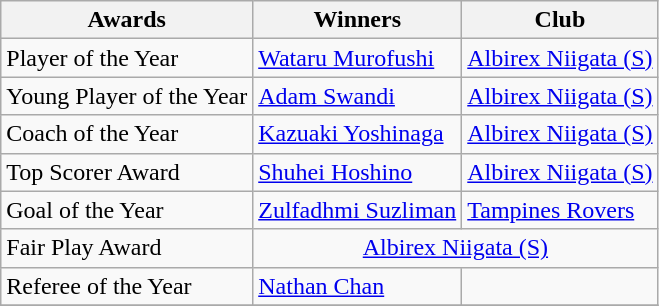<table class="wikitable">
<tr>
<th>Awards</th>
<th>Winners</th>
<th>Club</th>
</tr>
<tr>
<td>Player of the Year</td>
<td> <a href='#'>Wataru Murofushi</a></td>
<td><a href='#'>Albirex Niigata (S)</a></td>
</tr>
<tr>
<td>Young Player of the Year</td>
<td> <a href='#'>Adam Swandi</a></td>
<td><a href='#'>Albirex Niigata (S)</a></td>
</tr>
<tr>
<td>Coach of the Year</td>
<td> <a href='#'>Kazuaki Yoshinaga</a></td>
<td><a href='#'>Albirex Niigata (S)</a></td>
</tr>
<tr>
<td>Top Scorer Award</td>
<td> <a href='#'>Shuhei Hoshino</a></td>
<td><a href='#'>Albirex Niigata (S)</a></td>
</tr>
<tr>
<td>Goal of the Year</td>
<td> <a href='#'>Zulfadhmi Suzliman</a></td>
<td><a href='#'>Tampines Rovers</a></td>
</tr>
<tr>
<td>Fair Play Award</td>
<td colspan=2 align=center><a href='#'>Albirex Niigata (S)</a></td>
</tr>
<tr>
<td>Referee of the Year</td>
<td> <a href='#'>Nathan Chan</a></td>
<td></td>
</tr>
<tr>
</tr>
</table>
